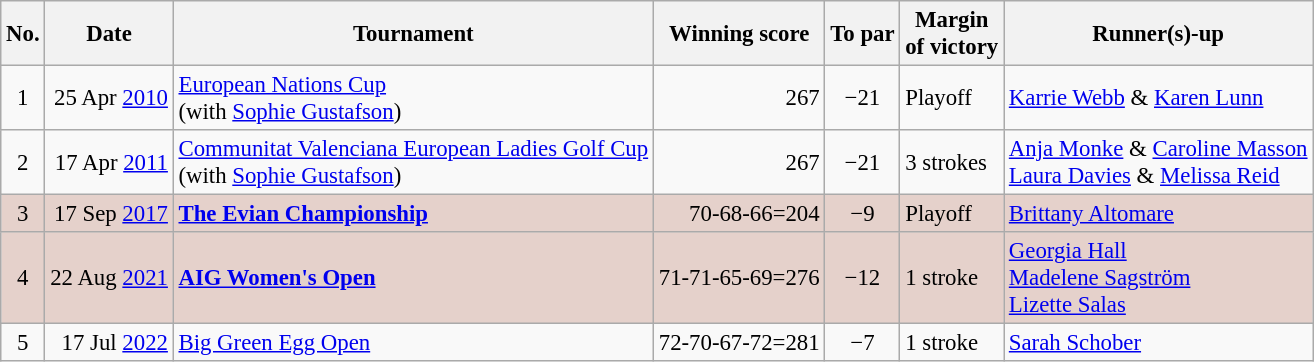<table class="wikitable" style="font-size:95%;">
<tr>
<th>No.</th>
<th>Date</th>
<th>Tournament</th>
<th>Winning score</th>
<th>To par</th>
<th>Margin<br>of victory</th>
<th>Runner(s)-up</th>
</tr>
<tr>
<td align=center>1</td>
<td align=right>25 Apr <a href='#'>2010</a></td>
<td><a href='#'>European Nations Cup</a><br>(with <a href='#'>Sophie Gustafson</a>)</td>
<td align=right>267</td>
<td align=center>−21</td>
<td>Playoff</td>
<td> <a href='#'>Karrie Webb</a> &  <a href='#'>Karen Lunn</a></td>
</tr>
<tr>
<td align=center>2</td>
<td align=right>17 Apr <a href='#'>2011</a></td>
<td><a href='#'>Communitat Valenciana European Ladies Golf Cup</a><br>(with <a href='#'>Sophie Gustafson</a>)</td>
<td align=right>267</td>
<td align=center>−21</td>
<td>3 strokes</td>
<td> <a href='#'>Anja Monke</a> & <a href='#'>Caroline Masson</a><br> <a href='#'>Laura Davies</a> & <a href='#'>Melissa Reid</a></td>
</tr>
<tr style="background:#e5d1cb;">
<td align=center>3</td>
<td align=right>17 Sep <a href='#'>2017</a></td>
<td><strong><a href='#'>The Evian Championship</a></strong></td>
<td align=right>70-68-66=204</td>
<td align=center>−9</td>
<td>Playoff</td>
<td> <a href='#'>Brittany Altomare</a></td>
</tr>
<tr style="background:#e5d1cb;">
<td align=center>4</td>
<td align=right>22 Aug <a href='#'>2021</a></td>
<td><strong><a href='#'>AIG Women's Open</a></strong></td>
<td align=right>71-71-65-69=276</td>
<td align=center>−12</td>
<td>1 stroke</td>
<td> <a href='#'>Georgia Hall</a><br> <a href='#'>Madelene Sagström</a><br> <a href='#'>Lizette Salas</a></td>
</tr>
<tr>
<td align=center>5</td>
<td align=right>17 Jul <a href='#'>2022</a></td>
<td><a href='#'>Big Green Egg Open</a></td>
<td align=right>72-70-67-72=281</td>
<td align=center>−7</td>
<td>1 stroke</td>
<td> <a href='#'>Sarah Schober</a></td>
</tr>
</table>
